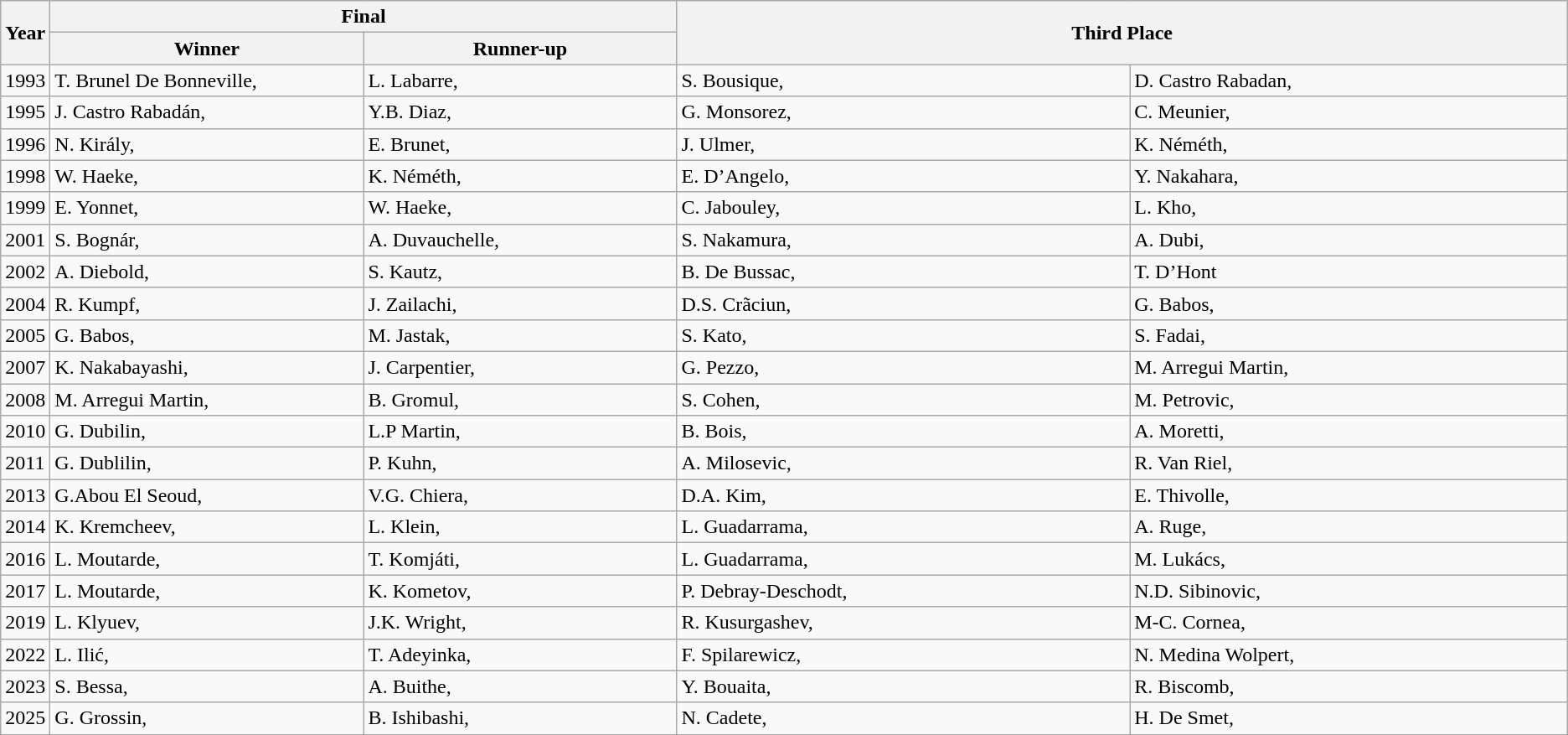<table class="wikitable" border="1">
<tr>
<th rowspan=2 width=3%>Year</th>
<th colspan=2>Final</th>
<th rowspan=2 colspan=2>Third Place</th>
</tr>
<tr>
<th width=20%>Winner</th>
<th width=20%>Runner-up</th>
</tr>
<tr>
<td>1993</td>
<td>T. Brunel De Bonneville, </td>
<td>L. Labarre, </td>
<td>S. Bousique, </td>
<td>D. Castro Rabadan, </td>
</tr>
<tr>
<td>1995</td>
<td>J. Castro Rabadán, </td>
<td>Y.B. Diaz, </td>
<td>G. Monsorez, </td>
<td>C. Meunier, </td>
</tr>
<tr>
<td>1996</td>
<td>N. Király, </td>
<td>E. Brunet, </td>
<td>J. Ulmer, </td>
<td>K. Néméth, </td>
</tr>
<tr>
<td>1998</td>
<td>W. Haeke, </td>
<td>K. Néméth, </td>
<td>E. D’Angelo, </td>
<td>Y. Nakahara, </td>
</tr>
<tr>
<td>1999</td>
<td>E. Yonnet, </td>
<td>W. Haeke, </td>
<td>C. Jabouley, </td>
<td>L. Kho, </td>
</tr>
<tr>
<td>2001</td>
<td>S. Bognár, </td>
<td>A. Duvauchelle, </td>
<td>S. Nakamura, </td>
<td>A. Dubi, </td>
</tr>
<tr>
<td>2002</td>
<td>A. Diebold, </td>
<td>S. Kautz, </td>
<td>B. De Bussac, </td>
<td>T. D’Hont </td>
</tr>
<tr>
<td>2004</td>
<td>R. Kumpf, </td>
<td>J. Zailachi, </td>
<td>D.S. Crãciun, </td>
<td>G. Babos, </td>
</tr>
<tr>
<td>2005</td>
<td>G. Babos, </td>
<td>M. Jastak, </td>
<td>S. Kato, </td>
<td>S. Fadai, </td>
</tr>
<tr>
<td>2007</td>
<td>K. Nakabayashi, </td>
<td>J. Carpentier, </td>
<td>G. Pezzo, </td>
<td>M. Arregui Martin, </td>
</tr>
<tr>
<td>2008</td>
<td>M. Arregui Martin, </td>
<td>B. Gromul, </td>
<td>S. Cohen, </td>
<td>M. Petrovic, </td>
</tr>
<tr>
<td>2010</td>
<td>G. Dubilin, </td>
<td>L.P Martin, </td>
<td>B. Bois, </td>
<td>A. Moretti, </td>
</tr>
<tr>
<td>2011</td>
<td>G. Dublilin, </td>
<td>P. Kuhn, </td>
<td>A. Milosevic, </td>
<td>R. Van Riel, </td>
</tr>
<tr>
<td>2013</td>
<td>G.Abou El Seoud, </td>
<td>V.G. Chiera, </td>
<td>D.A. Kim, </td>
<td>E. Thivolle, </td>
</tr>
<tr>
<td>2014</td>
<td>K. Kremcheev, </td>
<td>L. Klein, </td>
<td>L. Guadarrama, </td>
<td>A. Ruge, </td>
</tr>
<tr>
<td>2016</td>
<td>L. Moutarde, </td>
<td>T. Komjáti, </td>
<td>L. Guadarrama, </td>
<td>M. Lukács, </td>
</tr>
<tr>
<td>2017</td>
<td>L. Moutarde, </td>
<td>K. Kometov, </td>
<td>P. Debray-Deschodt, </td>
<td>N.D. Sibinovic, </td>
</tr>
<tr>
<td>2019</td>
<td>L. Klyuev, </td>
<td>J.K. Wright, </td>
<td>R. Kusurgashev, </td>
<td>M-C. Cornea, </td>
</tr>
<tr>
<td>2022</td>
<td>L. Ilić, </td>
<td>T. Adeyinka, </td>
<td>F. Spilarewicz, </td>
<td>N. Medina Wolpert, </td>
</tr>
<tr>
<td>2023</td>
<td>S. Bessa, </td>
<td>A. Buithe, </td>
<td>Y. Bouaita, </td>
<td>R. Biscomb, </td>
</tr>
<tr>
<td>2025</td>
<td>G. Grossin, </td>
<td>B. Ishibashi, </td>
<td>N. Cadete, </td>
<td>H. De Smet, </td>
</tr>
</table>
